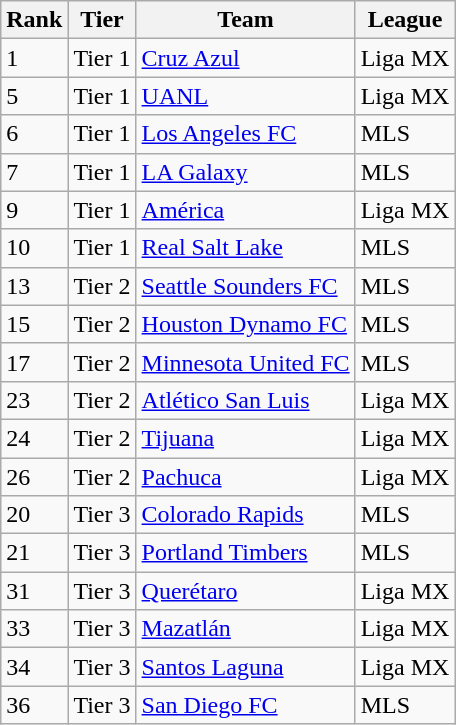<table class="wikitable" style="white-space:nowrap; display:inline-table;">
<tr>
<th>Rank</th>
<th>Tier</th>
<th>Team</th>
<th>League</th>
</tr>
<tr>
<td>1</td>
<td>Tier 1</td>
<td><a href='#'>Cruz Azul</a></td>
<td>Liga MX</td>
</tr>
<tr>
<td>5</td>
<td>Tier 1</td>
<td><a href='#'>UANL</a></td>
<td>Liga MX</td>
</tr>
<tr>
<td>6</td>
<td>Tier 1</td>
<td><a href='#'>Los Angeles FC</a></td>
<td>MLS</td>
</tr>
<tr>
<td>7</td>
<td>Tier 1</td>
<td><a href='#'>LA Galaxy</a></td>
<td>MLS</td>
</tr>
<tr>
<td>9</td>
<td>Tier 1</td>
<td><a href='#'>América</a></td>
<td>Liga MX</td>
</tr>
<tr>
<td>10</td>
<td>Tier 1</td>
<td><a href='#'>Real Salt Lake</a></td>
<td>MLS</td>
</tr>
<tr>
<td>13</td>
<td>Tier 2</td>
<td><a href='#'>Seattle Sounders FC</a></td>
<td>MLS</td>
</tr>
<tr>
<td>15</td>
<td>Tier 2</td>
<td><a href='#'>Houston Dynamo FC</a></td>
<td>MLS</td>
</tr>
<tr>
<td>17</td>
<td>Tier 2</td>
<td><a href='#'>Minnesota United FC</a></td>
<td>MLS</td>
</tr>
<tr>
<td>23</td>
<td>Tier 2</td>
<td><a href='#'>Atlético San Luis</a></td>
<td>Liga MX</td>
</tr>
<tr>
<td>24</td>
<td>Tier 2</td>
<td><a href='#'>Tijuana</a></td>
<td>Liga MX</td>
</tr>
<tr>
<td>26</td>
<td>Tier 2</td>
<td><a href='#'>Pachuca</a></td>
<td>Liga MX</td>
</tr>
<tr>
<td>20</td>
<td>Tier 3</td>
<td><a href='#'>Colorado Rapids</a></td>
<td>MLS</td>
</tr>
<tr>
<td>21</td>
<td>Tier 3</td>
<td><a href='#'>Portland Timbers</a></td>
<td>MLS</td>
</tr>
<tr>
<td>31</td>
<td>Tier 3</td>
<td><a href='#'>Querétaro</a></td>
<td>Liga MX</td>
</tr>
<tr>
<td>33</td>
<td>Tier 3</td>
<td><a href='#'>Mazatlán</a></td>
<td>Liga MX</td>
</tr>
<tr>
<td>34</td>
<td>Tier 3</td>
<td><a href='#'>Santos Laguna</a></td>
<td>Liga MX</td>
</tr>
<tr>
<td>36</td>
<td>Tier 3</td>
<td><a href='#'>San Diego FC</a></td>
<td>MLS</td>
</tr>
</table>
